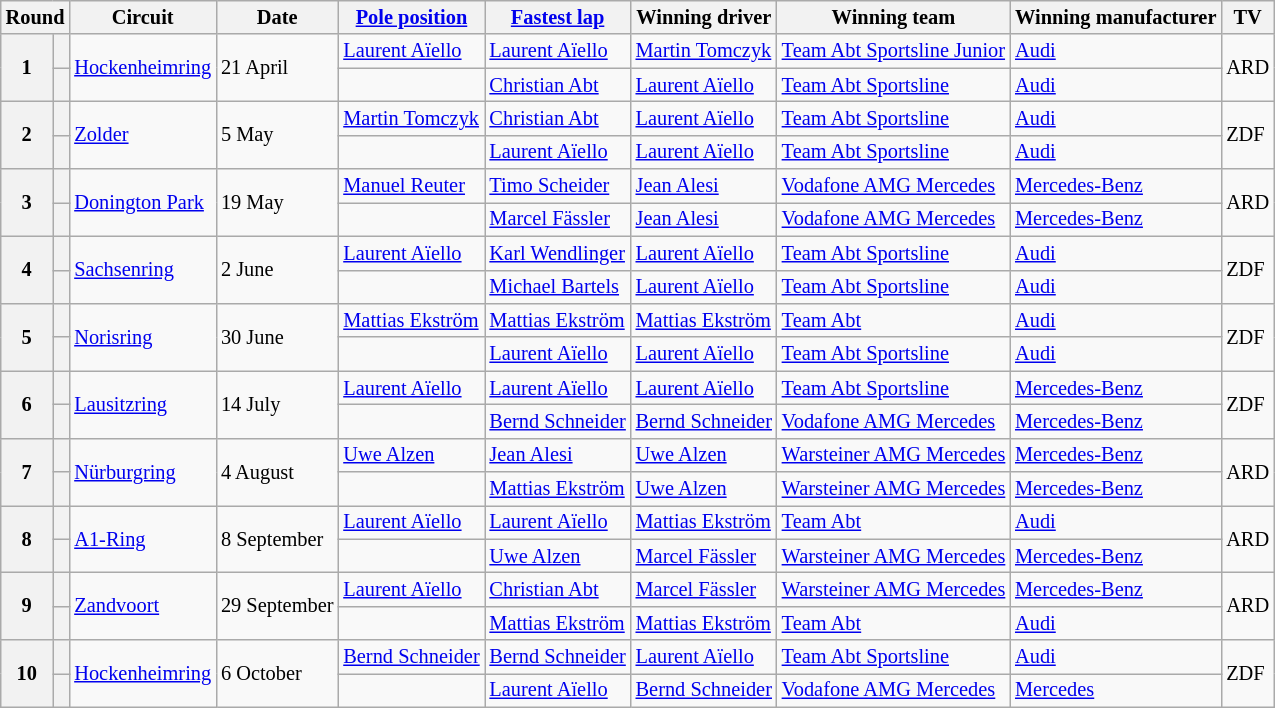<table class="wikitable" style="font-size: 85%">
<tr>
<th colspan=2>Round</th>
<th>Circuit</th>
<th>Date</th>
<th><a href='#'>Pole position</a></th>
<th><a href='#'>Fastest lap</a></th>
<th>Winning driver</th>
<th>Winning team</th>
<th>Winning manufacturer</th>
<th>TV</th>
</tr>
<tr>
<th rowspan=2>1</th>
<th></th>
<td rowspan=2> <a href='#'>Hockenheimring</a></td>
<td rowspan=2>21 April</td>
<td> <a href='#'>Laurent Aïello</a></td>
<td> <a href='#'>Laurent Aïello</a></td>
<td> <a href='#'>Martin Tomczyk</a></td>
<td><a href='#'>Team Abt Sportsline Junior</a></td>
<td><a href='#'>Audi</a></td>
<td rowspan=2>ARD</td>
</tr>
<tr>
<th></th>
<td></td>
<td> <a href='#'>Christian Abt</a></td>
<td> <a href='#'>Laurent Aïello</a></td>
<td><a href='#'>Team Abt Sportsline</a></td>
<td><a href='#'>Audi</a></td>
</tr>
<tr>
<th rowspan=2>2</th>
<th></th>
<td rowspan=2> <a href='#'>Zolder</a></td>
<td rowspan=2>5 May</td>
<td> <a href='#'>Martin Tomczyk</a></td>
<td> <a href='#'>Christian Abt</a></td>
<td> <a href='#'>Laurent Aïello</a></td>
<td><a href='#'>Team Abt Sportsline</a></td>
<td><a href='#'>Audi</a></td>
<td rowspan=2>ZDF</td>
</tr>
<tr>
<th></th>
<td></td>
<td> <a href='#'>Laurent Aïello</a></td>
<td> <a href='#'>Laurent Aïello</a></td>
<td><a href='#'>Team Abt Sportsline</a></td>
<td><a href='#'>Audi</a></td>
</tr>
<tr>
<th rowspan=2>3</th>
<th></th>
<td rowspan=2> <a href='#'>Donington Park</a></td>
<td rowspan=2>19 May</td>
<td> <a href='#'>Manuel Reuter</a></td>
<td> <a href='#'>Timo Scheider</a></td>
<td> <a href='#'>Jean Alesi</a></td>
<td><a href='#'>Vodafone AMG Mercedes</a></td>
<td><a href='#'>Mercedes-Benz</a></td>
<td rowspan=2>ARD</td>
</tr>
<tr>
<th></th>
<td></td>
<td> <a href='#'>Marcel Fässler</a></td>
<td> <a href='#'>Jean Alesi</a></td>
<td><a href='#'>Vodafone AMG Mercedes</a></td>
<td><a href='#'>Mercedes-Benz</a></td>
</tr>
<tr>
<th rowspan=2>4</th>
<th></th>
<td rowspan=2> <a href='#'>Sachsenring</a></td>
<td rowspan=2>2 June</td>
<td> <a href='#'>Laurent Aïello</a></td>
<td> <a href='#'>Karl Wendlinger</a></td>
<td> <a href='#'>Laurent Aïello</a></td>
<td><a href='#'>Team Abt Sportsline</a></td>
<td><a href='#'>Audi</a></td>
<td rowspan=2>ZDF</td>
</tr>
<tr>
<th></th>
<td></td>
<td> <a href='#'>Michael Bartels</a></td>
<td> <a href='#'>Laurent Aïello</a></td>
<td><a href='#'>Team Abt Sportsline</a></td>
<td><a href='#'>Audi</a></td>
</tr>
<tr>
<th rowspan=2>5</th>
<th></th>
<td rowspan=2> <a href='#'>Norisring</a></td>
<td rowspan=2>30 June</td>
<td> <a href='#'>Mattias Ekström</a></td>
<td> <a href='#'>Mattias Ekström</a></td>
<td> <a href='#'>Mattias Ekström</a></td>
<td><a href='#'>Team Abt</a></td>
<td><a href='#'>Audi</a></td>
<td rowspan=2>ZDF</td>
</tr>
<tr>
<th></th>
<td></td>
<td> <a href='#'>Laurent Aïello</a></td>
<td> <a href='#'>Laurent Aïello</a></td>
<td><a href='#'>Team Abt Sportsline</a></td>
<td><a href='#'>Audi</a></td>
</tr>
<tr>
<th rowspan=2>6</th>
<th></th>
<td rowspan=2> <a href='#'>Lausitzring</a></td>
<td rowspan=2>14 July</td>
<td> <a href='#'>Laurent Aïello</a></td>
<td> <a href='#'>Laurent Aïello</a></td>
<td> <a href='#'>Laurent Aïello</a></td>
<td><a href='#'>Team Abt Sportsline</a></td>
<td><a href='#'>Mercedes-Benz</a></td>
<td rowspan=2>ZDF</td>
</tr>
<tr>
<th></th>
<td></td>
<td> <a href='#'>Bernd Schneider</a></td>
<td> <a href='#'>Bernd Schneider</a></td>
<td><a href='#'>Vodafone AMG Mercedes</a></td>
<td><a href='#'>Mercedes-Benz</a></td>
</tr>
<tr>
<th rowspan=2>7</th>
<th></th>
<td rowspan=2> <a href='#'>Nürburgring</a></td>
<td rowspan=2>4 August</td>
<td> <a href='#'>Uwe Alzen</a></td>
<td> <a href='#'>Jean Alesi</a></td>
<td> <a href='#'>Uwe Alzen</a></td>
<td><a href='#'>Warsteiner AMG Mercedes</a></td>
<td><a href='#'>Mercedes-Benz</a></td>
<td rowspan=2>ARD</td>
</tr>
<tr>
<th></th>
<td></td>
<td> <a href='#'>Mattias Ekström</a></td>
<td> <a href='#'>Uwe Alzen</a></td>
<td><a href='#'>Warsteiner AMG Mercedes</a></td>
<td><a href='#'>Mercedes-Benz</a></td>
</tr>
<tr>
<th rowspan=2>8</th>
<th></th>
<td rowspan=2> <a href='#'>A1-Ring</a></td>
<td rowspan=2>8 September</td>
<td> <a href='#'>Laurent Aïello</a></td>
<td> <a href='#'>Laurent Aïello</a></td>
<td> <a href='#'>Mattias Ekström</a></td>
<td><a href='#'>Team Abt</a></td>
<td><a href='#'>Audi</a></td>
<td rowspan=2>ARD</td>
</tr>
<tr>
<th></th>
<td></td>
<td> <a href='#'>Uwe Alzen</a></td>
<td> <a href='#'>Marcel Fässler</a></td>
<td><a href='#'>Warsteiner AMG Mercedes</a></td>
<td><a href='#'>Mercedes-Benz</a></td>
</tr>
<tr>
<th rowspan=2>9</th>
<th></th>
<td rowspan=2> <a href='#'>Zandvoort</a></td>
<td rowspan=2>29 September</td>
<td> <a href='#'>Laurent Aïello</a></td>
<td> <a href='#'>Christian Abt</a></td>
<td> <a href='#'>Marcel Fässler</a></td>
<td><a href='#'>Warsteiner AMG Mercedes</a></td>
<td><a href='#'>Mercedes-Benz</a></td>
<td rowspan=2>ARD</td>
</tr>
<tr>
<th></th>
<td></td>
<td> <a href='#'>Mattias Ekström</a></td>
<td> <a href='#'>Mattias Ekström</a></td>
<td><a href='#'>Team Abt</a></td>
<td><a href='#'>Audi</a></td>
</tr>
<tr>
<th rowspan=2>10</th>
<th></th>
<td rowspan=2> <a href='#'>Hockenheimring</a></td>
<td rowspan=2>6 October</td>
<td> <a href='#'>Bernd Schneider</a></td>
<td> <a href='#'>Bernd Schneider</a></td>
<td> <a href='#'>Laurent Aïello</a></td>
<td><a href='#'>Team Abt Sportsline</a></td>
<td><a href='#'>Audi</a></td>
<td rowspan=2>ZDF</td>
</tr>
<tr>
<th></th>
<td></td>
<td> <a href='#'>Laurent Aïello</a></td>
<td> <a href='#'>Bernd Schneider</a></td>
<td><a href='#'>Vodafone AMG Mercedes</a></td>
<td><a href='#'>Mercedes</a></td>
</tr>
</table>
